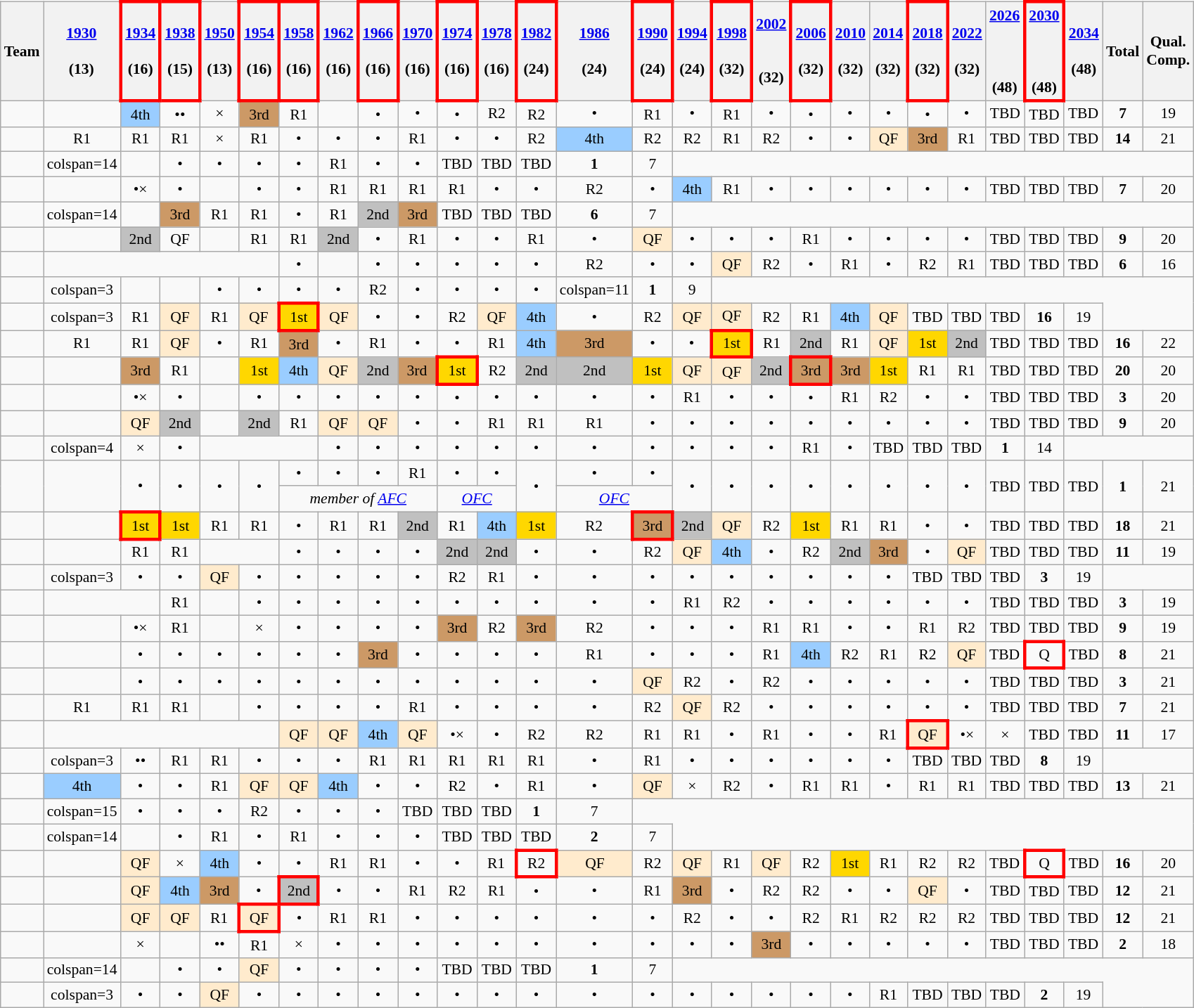<table class="wikitable" style="text-align: center; font-size: 90%">
<tr>
<th>Team</th>
<th><a href='#'>1930</a><br><br>(13)</th>
<th style="border: 3px solid red"><a href='#'>1934</a><br><br>(16)</th>
<th style="border: 3px solid red"><a href='#'>1938</a><br><br>(15)</th>
<th><a href='#'>1950</a><br><br>(13)</th>
<th style="border: 3px solid red"><a href='#'>1954</a><br><br>(16)</th>
<th style="border: 3px solid red"><a href='#'>1958</a><br><br>(16)</th>
<th><a href='#'>1962</a><br><br>(16)</th>
<th style="border: 3px solid red"><a href='#'>1966</a><br><br>(16)</th>
<th><a href='#'>1970</a><br><br>(16)</th>
<th style="border: 3px solid red"><a href='#'>1974</a><br><br>(16)</th>
<th><a href='#'>1978</a><br><br>(16)</th>
<th style="border: 3px solid red"><a href='#'>1982</a><br><br>(24)</th>
<th><a href='#'>1986</a><br><br>(24)</th>
<th style="border: 3px solid red"><a href='#'>1990</a><br><br>(24)</th>
<th><a href='#'>1994</a><br><br>(24)</th>
<th style="border: 3px solid red"><a href='#'>1998</a><br><br>(32)</th>
<th><a href='#'>2002</a><br><br><br>(32)</th>
<th style="border: 3px solid red"><a href='#'>2006</a><br><br>(32)</th>
<th><a href='#'>2010</a><br><br>(32)</th>
<th><a href='#'>2014</a><br><br>(32)</th>
<th style="border: 3px solid red"><a href='#'>2018</a><br><br>(32)</th>
<th><a href='#'>2022</a><br><br>(32)</th>
<th><a href='#'>2026</a><br><br><br><br>(48)</th>
<th style="border: 3px solid red"><a href='#'>2030</a><br><br><br><br>(48)</th>
<th><a href='#'>2034</a><br><br>(48)</th>
<th>Total</th>
<th>Qual.<br>Comp.</th>
</tr>
<tr>
<td id="AUT" align=left></td>
<td></td>
<td bgcolor=#9acdff>4th</td>
<td>••</td>
<td>×</td>
<td bgcolor=#cc9966>3rd</td>
<td>R1<br></td>
<td></td>
<td>•</td>
<td>•</td>
<td>•</td>
<td>R2<br></td>
<td>R2<br></td>
<td>•</td>
<td>R1<br></td>
<td>•</td>
<td>R1<br></td>
<td>•</td>
<td>•</td>
<td>•</td>
<td>•</td>
<td>•</td>
<td>•</td>
<td>TBD</td>
<td>TBD</td>
<td>TBD</td>
<td><strong>7</strong></td>
<td>19</td>
</tr>
<tr>
<td id="BEL" align=left></td>
<td>R1<br></td>
<td>R1<br></td>
<td>R1<br></td>
<td>×</td>
<td>R1<br></td>
<td>•</td>
<td>•</td>
<td>•</td>
<td>R1<br></td>
<td>•</td>
<td>•</td>
<td>R2<br></td>
<td bgcolor=#9acdff>4th</td>
<td>R2<br></td>
<td>R2<br></td>
<td>R1<br></td>
<td>R2<br></td>
<td>•</td>
<td>•</td>
<td bgcolor=#ffebcd>QF<br></td>
<td bgcolor=#cc9966>3rd</td>
<td>R1<br></td>
<td>TBD</td>
<td>TBD</td>
<td>TBD</td>
<td><strong>14</strong></td>
<td>21</td>
</tr>
<tr>
<td id="BIH" align=left></td>
<td>colspan=14 </td>
<td></td>
<td>•</td>
<td>•</td>
<td>•</td>
<td>•</td>
<td>R1<br></td>
<td>•</td>
<td>•</td>
<td>TBD</td>
<td>TBD</td>
<td>TBD</td>
<td><strong>1</strong></td>
<td>7</td>
</tr>
<tr>
<td id="BUL" align=left></td>
<td></td>
<td>•×</td>
<td>•</td>
<td></td>
<td>•</td>
<td>•</td>
<td>R1<br></td>
<td>R1<br></td>
<td>R1<br></td>
<td>R1<br></td>
<td>•</td>
<td>•</td>
<td>R2<br></td>
<td>•</td>
<td bgcolor=#9acdff>4th</td>
<td>R1<br></td>
<td>•</td>
<td>•</td>
<td>•</td>
<td>•</td>
<td>•</td>
<td>•</td>
<td>TBD</td>
<td>TBD</td>
<td>TBD</td>
<td><strong>7</strong></td>
<td>20</td>
</tr>
<tr>
<td id="CRO" align=left></td>
<td>colspan=14 </td>
<td></td>
<td bgcolor=#cc9966>3rd</td>
<td>R1<br></td>
<td>R1<br></td>
<td>•</td>
<td>R1<br></td>
<td bgcolor=silver>2nd</td>
<td bgcolor=#cc9966>3rd</td>
<td>TBD</td>
<td>TBD</td>
<td>TBD</td>
<td><strong>6</strong></td>
<td>7</td>
</tr>
<tr>
<td id="CZE" align=left></td>
<td></td>
<td bgcolor=silver>2nd</td>
<td>QF<br></td>
<td></td>
<td>R1<br></td>
<td>R1<br></td>
<td bgcolor=silver>2nd</td>
<td>•</td>
<td>R1<br></td>
<td>•</td>
<td>•</td>
<td>R1<br></td>
<td>•</td>
<td bgcolor=#ffebcd>QF<br></td>
<td>•</td>
<td>•</td>
<td>•</td>
<td>R1<br></td>
<td>•</td>
<td>•</td>
<td>•</td>
<td>•</td>
<td>TBD</td>
<td>TBD</td>
<td>TBD</td>
<td><strong>9</strong></td>
<td>20</td>
</tr>
<tr>
<td id="DEN" align=left></td>
<td colspan=5></td>
<td>•</td>
<td></td>
<td>•</td>
<td>•</td>
<td>•</td>
<td>•</td>
<td>•</td>
<td>R2<br></td>
<td>•</td>
<td>•</td>
<td bgcolor=#ffebcd>QF<br></td>
<td>R2<br></td>
<td>•</td>
<td>R1<br></td>
<td>•</td>
<td>R2<br></td>
<td>R1<br></td>
<td>TBD</td>
<td>TBD</td>
<td>TBD</td>
<td><strong>6</strong></td>
<td>16</td>
</tr>
<tr>
<td id="GDR" align=left></td>
<td>colspan=3 </td>
<td></td>
<td></td>
<td>•</td>
<td>•</td>
<td>•</td>
<td>•</td>
<td>R2<br></td>
<td>•</td>
<td>•</td>
<td>•</td>
<td>•</td>
<td>colspan=11 </td>
<td><strong>1</strong></td>
<td>9</td>
</tr>
<tr>
<td id="ENG" align=left></td>
<td>colspan=3 </td>
<td>R1<br></td>
<td bgcolor=#ffebcd>QF<br></td>
<td>R1<br></td>
<td bgcolor=#ffebcd>QF<br></td>
<td bgcolor=gold style="border: 3px solid red">1st</td>
<td bgcolor=#ffebcd>QF<br></td>
<td>•</td>
<td>•</td>
<td>R2<br></td>
<td bgcolor=#ffebcd>QF<br></td>
<td bgcolor=#9acdff>4th</td>
<td>•</td>
<td>R2<br></td>
<td bgcolor=#ffebcd>QF<br></td>
<td bgcolor=#ffebcd>QF<br></td>
<td>R2<br></td>
<td>R1<br></td>
<td bgcolor=#9acdff>4th</td>
<td bgcolor=#ffebcd>QF<br></td>
<td>TBD</td>
<td>TBD</td>
<td>TBD</td>
<td><strong>16</strong></td>
<td>19</td>
</tr>
<tr>
<td id="FRA" align=left></td>
<td>R1<br></td>
<td>R1<br></td>
<td bgcolor=#ffebcd>QF<br></td>
<td>•</td>
<td>R1<br></td>
<td bgcolor=#cc9966>3rd</td>
<td>•</td>
<td>R1<br></td>
<td>•</td>
<td>•</td>
<td>R1<br></td>
<td bgcolor=#9acdff>4th</td>
<td bgcolor=#cc9966>3rd</td>
<td>•</td>
<td>•</td>
<td bgcolor=gold style="border: 3px solid red">1st</td>
<td>R1<br></td>
<td bgcolor=silver>2nd</td>
<td>R1<br></td>
<td bgcolor=#ffebcd>QF<br></td>
<td bgcolor=gold>1st</td>
<td bgcolor=silver>2nd</td>
<td>TBD</td>
<td>TBD</td>
<td>TBD</td>
<td><strong>16</strong></td>
<td>22</td>
</tr>
<tr>
<td id="GER" align=left></td>
<td></td>
<td bgcolor=#cc9966>3rd</td>
<td>R1<br></td>
<td></td>
<td bgcolor=gold>1st</td>
<td bgcolor=#9acdff>4th</td>
<td bgcolor=#ffebcd>QF<br></td>
<td bgcolor=silver>2nd</td>
<td bgcolor=#cc9966>3rd</td>
<td bgcolor=gold style="border: 3px solid red">1st</td>
<td>R2<br></td>
<td bgcolor=silver>2nd</td>
<td bgcolor=silver>2nd</td>
<td bgcolor=gold>1st</td>
<td bgcolor=#ffebcd>QF<br></td>
<td bgcolor=#ffebcd>QF<br></td>
<td bgcolor=silver>2nd</td>
<td style="border: 3px solid red" bgcolor=#cc9966>3rd</td>
<td bgcolor=#cc9966>3rd</td>
<td bgcolor=gold>1st</td>
<td>R1<br></td>
<td>R1<br></td>
<td>TBD</td>
<td>TBD</td>
<td>TBD</td>
<td><strong>20</strong></td>
<td>20</td>
</tr>
<tr>
<td id="GRE" align=left></td>
<td></td>
<td>•×</td>
<td>•</td>
<td></td>
<td>•</td>
<td>•</td>
<td>•</td>
<td>•</td>
<td>•</td>
<td>•</td>
<td>•</td>
<td>•</td>
<td>•</td>
<td>•</td>
<td>R1<br></td>
<td>•</td>
<td>•</td>
<td>•</td>
<td>R1<br></td>
<td>R2<br></td>
<td>•</td>
<td>•</td>
<td>TBD</td>
<td>TBD</td>
<td>TBD</td>
<td><strong>3</strong></td>
<td>20</td>
</tr>
<tr>
<td id="HUN" align=left></td>
<td></td>
<td bgcolor=#ffebcd>QF<br></td>
<td bgcolor=silver>2nd</td>
<td></td>
<td bgcolor=silver>2nd</td>
<td>R1<br></td>
<td bgcolor=#ffebcd>QF<br></td>
<td bgcolor=#ffebcd>QF<br></td>
<td>•</td>
<td>•</td>
<td>R1<br></td>
<td>R1<br></td>
<td>R1<br></td>
<td>•</td>
<td>•</td>
<td>•</td>
<td>•</td>
<td>•</td>
<td>•</td>
<td>•</td>
<td>•</td>
<td>•</td>
<td>TBD</td>
<td>TBD</td>
<td>TBD</td>
<td><strong>9</strong></td>
<td>20</td>
</tr>
<tr>
<td id="ISL" align=left></td>
<td>colspan=4 </td>
<td>×</td>
<td>•</td>
<td colspan=3></td>
<td>•</td>
<td>•</td>
<td>•</td>
<td>•</td>
<td>•</td>
<td>•</td>
<td>•</td>
<td>•</td>
<td>•</td>
<td>•</td>
<td>•</td>
<td>R1<br></td>
<td>•</td>
<td>TBD</td>
<td>TBD</td>
<td>TBD</td>
<td><strong>1</strong></td>
<td>14</td>
</tr>
<tr>
<td rowspan=2 id="ISR" align=left></td>
<td rowspan=2></td>
<td rowspan=2>•</td>
<td rowspan=2>•</td>
<td rowspan=2>•</td>
<td rowspan=2">•</td>
<td>•</td>
<td>•</td>
<td>•</td>
<td>R1<br></td>
<td>•</td>
<td>•</td>
<td rowspan=2>•</td>
<td>•</td>
<td>•</td>
<td rowspan=2>•</td>
<td rowspan=2>•</td>
<td rowspan=2>•</td>
<td rowspan=2>•</td>
<td rowspan=2>•</td>
<td rowspan=2>•</td>
<td rowspan=2>•</td>
<td rowspan=2>•</td>
<td rowspan=2>TBD</td>
<td rowspan=2>TBD</td>
<td rowspan=2>TBD</td>
<td rowspan=2><strong>1</strong></td>
<td rowspan=2>21</td>
</tr>
<tr>
<td colspan=4><em>member of <a href='#'>AFC</a></em></td>
<td colspan=2><em><a href='#'>OFC</a></em></td>
<td colspan=2><em><a href='#'>OFC</a></em></td>
</tr>
<tr>
<td id="ITA" align=left></td>
<td></td>
<td bgcolor=gold style="border: 3px solid red">1st</td>
<td bgcolor=gold>1st</td>
<td>R1<br></td>
<td>R1<br></td>
<td>•</td>
<td>R1<br></td>
<td>R1<br></td>
<td bgcolor=silver>2nd</td>
<td>R1<br></td>
<td bgcolor=#9acdff>4th</td>
<td bgcolor=gold>1st</td>
<td>R2<br></td>
<td style="border: 3px solid red" bgcolor=#cc9966>3rd</td>
<td bgcolor=silver>2nd</td>
<td bgcolor=#ffebcd>QF<br></td>
<td>R2<br></td>
<td bgcolor=gold>1st</td>
<td>R1<br></td>
<td>R1<br></td>
<td>•</td>
<td>•</td>
<td>TBD</td>
<td>TBD</td>
<td>TBD</td>
<td><strong>18</strong></td>
<td>21</td>
</tr>
<tr>
<td id="NED" align=left></td>
<td></td>
<td>R1<br></td>
<td>R1<br></td>
<td colspan=2></td>
<td>•</td>
<td>•</td>
<td>•</td>
<td>•</td>
<td bgcolor=silver>2nd</td>
<td bgcolor=silver>2nd</td>
<td>•</td>
<td>•</td>
<td>R2<br></td>
<td bgcolor=#ffebcd>QF<br></td>
<td bgcolor=#9acdff>4th</td>
<td>•</td>
<td>R2<br></td>
<td bgcolor=silver>2nd</td>
<td bgcolor=#cc9966>3rd</td>
<td>•</td>
<td bgcolor=#ffebcd>QF<br></td>
<td>TBD</td>
<td>TBD</td>
<td>TBD</td>
<td><strong>11</strong></td>
<td>19</td>
</tr>
<tr>
<td id="NIR" align=left></td>
<td>colspan=3 </td>
<td>•</td>
<td>•</td>
<td bgcolor=#ffebcd>QF<br></td>
<td>•</td>
<td>•</td>
<td>•</td>
<td>•</td>
<td>•</td>
<td>R2<br></td>
<td>R1<br></td>
<td>•</td>
<td>•</td>
<td>•</td>
<td>•</td>
<td>•</td>
<td>•</td>
<td>•</td>
<td>•</td>
<td>•</td>
<td>TBD</td>
<td>TBD</td>
<td>TBD</td>
<td><strong>3</strong></td>
<td>19</td>
</tr>
<tr>
<td id="NOR" align=left></td>
<td colspan=2></td>
<td>R1<br></td>
<td></td>
<td>•</td>
<td>•</td>
<td>•</td>
<td>•</td>
<td>•</td>
<td>•</td>
<td>•</td>
<td>•</td>
<td>•</td>
<td>•</td>
<td>R1<br></td>
<td>R2<br></td>
<td>•</td>
<td>•</td>
<td>•</td>
<td>•</td>
<td>•</td>
<td>•</td>
<td>TBD</td>
<td>TBD</td>
<td>TBD</td>
<td><strong>3</strong></td>
<td>19</td>
</tr>
<tr>
<td id="POL" align=left></td>
<td></td>
<td>•×</td>
<td>R1<br></td>
<td></td>
<td>×</td>
<td>•</td>
<td>•</td>
<td>•</td>
<td>•</td>
<td bgcolor=#cc9966>3rd</td>
<td>R2<br></td>
<td bgcolor=#cc9966>3rd</td>
<td>R2<br></td>
<td>•</td>
<td>•</td>
<td>•</td>
<td>R1<br></td>
<td>R1<br></td>
<td>•</td>
<td>•</td>
<td>R1<br></td>
<td>R2<br></td>
<td>TBD</td>
<td>TBD</td>
<td>TBD</td>
<td><strong>9</strong></td>
<td>19</td>
</tr>
<tr>
<td id="POR" align=left></td>
<td></td>
<td>•</td>
<td>•</td>
<td>•</td>
<td>•</td>
<td>•</td>
<td>•</td>
<td bgcolor=#cc9966>3rd</td>
<td>•</td>
<td>•</td>
<td>•</td>
<td>•</td>
<td>R1<br></td>
<td>•</td>
<td>•</td>
<td>•</td>
<td>R1<br></td>
<td bgcolor=#9acdff>4th</td>
<td>R2<br></td>
<td>R1<br></td>
<td>R2<br></td>
<td bgcolor=#ffebcd>QF<br></td>
<td>TBD</td>
<td style="border: 3px solid red">Q</td>
<td>TBD</td>
<td><strong>8</strong></td>
<td>21</td>
</tr>
<tr>
<td id="IRL" align=left></td>
<td></td>
<td>•</td>
<td>•</td>
<td>•</td>
<td>•</td>
<td>•</td>
<td>•</td>
<td>•</td>
<td>•</td>
<td>•</td>
<td>•</td>
<td>•</td>
<td>•</td>
<td bgcolor=#ffebcd>QF<br></td>
<td>R2<br></td>
<td>•</td>
<td>R2<br></td>
<td>•</td>
<td>•</td>
<td>•</td>
<td>•</td>
<td>•</td>
<td>TBD</td>
<td>TBD</td>
<td>TBD</td>
<td><strong>3</strong></td>
<td>21</td>
</tr>
<tr>
<td id="ROU" align=left></td>
<td>R1<br></td>
<td>R1<br></td>
<td>R1<br></td>
<td></td>
<td>•</td>
<td>•</td>
<td>•</td>
<td>•</td>
<td>R1<br></td>
<td>•</td>
<td>•</td>
<td>•</td>
<td>•</td>
<td>R2<br></td>
<td bgcolor=#ffebcd>QF<br></td>
<td>R2<br></td>
<td>•</td>
<td>•</td>
<td>•</td>
<td>•</td>
<td>•</td>
<td>•</td>
<td>TBD</td>
<td>TBD</td>
<td>TBD</td>
<td><strong>7</strong></td>
<td>21</td>
</tr>
<tr>
<td id="RUS" align=left></td>
<td colspan=5></td>
<td bgcolor=#ffebcd>QF<br></td>
<td bgcolor=#ffebcd>QF<br></td>
<td bgcolor=#9acdff>4th</td>
<td bgcolor=#ffebcd>QF<br></td>
<td>•×</td>
<td>•</td>
<td>R2<br></td>
<td>R2<br></td>
<td>R1<br></td>
<td>R1<br></td>
<td>•</td>
<td>R1<br></td>
<td>•</td>
<td>•</td>
<td>R1<br></td>
<td style="border: 3px solid red" bgcolor=#ffebcd>QF<br></td>
<td>•×</td>
<td>×</td>
<td>TBD</td>
<td>TBD</td>
<td><strong>11</strong></td>
<td>17</td>
</tr>
<tr>
<td id="SCO" align=left></td>
<td>colspan=3 </td>
<td>••</td>
<td>R1<br></td>
<td>R1<br></td>
<td>•</td>
<td>•</td>
<td>•</td>
<td>R1<br></td>
<td>R1<br></td>
<td>R1<br></td>
<td>R1<br></td>
<td>R1<br></td>
<td>•</td>
<td>R1<br></td>
<td>•</td>
<td>•</td>
<td>•</td>
<td>•</td>
<td>•</td>
<td>•</td>
<td>TBD</td>
<td>TBD</td>
<td>TBD</td>
<td><strong>8</strong></td>
<td>19</td>
</tr>
<tr>
<td id="SRB" align=left></td>
<td bgcolor=#9acdff>4th</td>
<td>•</td>
<td>•</td>
<td>R1<br></td>
<td bgcolor=#ffebcd>QF<br></td>
<td bgcolor=#ffebcd>QF<br></td>
<td bgcolor=#9acdff>4th</td>
<td>•</td>
<td>•</td>
<td>R2<br></td>
<td>•</td>
<td>R1<br></td>
<td>•</td>
<td bgcolor=#ffebcd>QF<br></td>
<td>×</td>
<td>R2<br></td>
<td>•</td>
<td>R1<br></td>
<td>R1<br></td>
<td>•</td>
<td>R1<br></td>
<td>R1<br></td>
<td>TBD</td>
<td>TBD</td>
<td>TBD</td>
<td><strong>13</strong></td>
<td>21</td>
</tr>
<tr>
<td id="SVK" align=left></td>
<td>colspan=15 </td>
<td>•</td>
<td>•</td>
<td>•</td>
<td>R2<br></td>
<td>•</td>
<td>•</td>
<td>•</td>
<td>TBD</td>
<td>TBD</td>
<td>TBD</td>
<td><strong>1</strong></td>
<td>7</td>
</tr>
<tr>
<td id="SVN" align=left></td>
<td>colspan=14 </td>
<td></td>
<td>•</td>
<td>R1<br></td>
<td>•</td>
<td>R1<br></td>
<td>•</td>
<td>•</td>
<td>•</td>
<td>TBD</td>
<td>TBD</td>
<td>TBD</td>
<td><strong>2</strong></td>
<td>7</td>
</tr>
<tr>
<td id="ESP" align=left></td>
<td></td>
<td bgcolor=#ffebcd>QF<br></td>
<td>×</td>
<td bgcolor=#9acdff>4th</td>
<td>•</td>
<td>•</td>
<td>R1<br></td>
<td>R1<br></td>
<td>•</td>
<td>•</td>
<td>R1<br></td>
<td style="border: 3px solid red">R2<br></td>
<td bgcolor=#ffebcd>QF<br></td>
<td>R2<br></td>
<td bgcolor=#ffebcd>QF<br></td>
<td>R1<br></td>
<td bgcolor=#ffebcd>QF<br></td>
<td>R2<br></td>
<td bgcolor=gold>1st</td>
<td>R1<br></td>
<td>R2<br></td>
<td>R2<br></td>
<td>TBD</td>
<td style="border: 3px solid red">Q</td>
<td>TBD</td>
<td><strong>16</strong></td>
<td>20</td>
</tr>
<tr>
<td id="SWE" align=left></td>
<td></td>
<td bgcolor=#ffebcd>QF<br></td>
<td bgcolor=#9acdff>4th</td>
<td bgcolor=#cc9966>3rd</td>
<td>•</td>
<td style="border: 3px solid red" bgcolor=silver>2nd</td>
<td>•</td>
<td>•</td>
<td>R1<br></td>
<td>R2<br></td>
<td>R1<br></td>
<td>•</td>
<td>•</td>
<td>R1<br></td>
<td bgcolor=#cc9966>3rd</td>
<td>•</td>
<td>R2<br></td>
<td>R2<br></td>
<td>•</td>
<td>•</td>
<td bgcolor=#ffebcd>QF<br></td>
<td>•</td>
<td>TBD</td>
<td>TBD</td>
<td>TBD</td>
<td><strong>12</strong></td>
<td>21</td>
</tr>
<tr>
<td id="SUI" align=left></td>
<td></td>
<td bgcolor=#ffebcd>QF<br></td>
<td bgcolor=#ffebcd>QF<br></td>
<td>R1<br></td>
<td style="border: 3px solid red" bgcolor=#ffebcd>QF<br></td>
<td>•</td>
<td>R1<br></td>
<td>R1<br></td>
<td>•</td>
<td>•</td>
<td>•</td>
<td>•</td>
<td>•</td>
<td>•</td>
<td>R2<br></td>
<td>•</td>
<td>•</td>
<td>R2<br></td>
<td>R1<br></td>
<td>R2<br></td>
<td>R2<br></td>
<td>R2<br></td>
<td>TBD</td>
<td>TBD</td>
<td>TBD</td>
<td><strong>12</strong></td>
<td>21</td>
</tr>
<tr>
<td id="TUR" align=left></td>
<td></td>
<td>×</td>
<td></td>
<td>••</td>
<td>R1<br></td>
<td>×</td>
<td>•</td>
<td>•</td>
<td>•</td>
<td>•</td>
<td>•</td>
<td>•</td>
<td>•</td>
<td>•</td>
<td>•</td>
<td>•</td>
<td bgcolor=#cc9966>3rd</td>
<td>•</td>
<td>•</td>
<td>•</td>
<td>•</td>
<td>•</td>
<td>TBD</td>
<td>TBD</td>
<td>TBD</td>
<td><strong>2</strong></td>
<td>18</td>
</tr>
<tr>
<td id="UKR" align=left></td>
<td>colspan=14 </td>
<td></td>
<td>•</td>
<td>•</td>
<td bgcolor=#ffebcd>QF<br></td>
<td>•</td>
<td>•</td>
<td>•</td>
<td>•</td>
<td>TBD</td>
<td>TBD</td>
<td>TBD</td>
<td><strong>1</strong></td>
<td>7</td>
</tr>
<tr>
<td id="WAL" align=left></td>
<td>colspan=3 </td>
<td>•</td>
<td>•</td>
<td bgcolor=#ffebcd>QF<br></td>
<td>•</td>
<td>•</td>
<td>•</td>
<td>•</td>
<td>•</td>
<td>•</td>
<td>•</td>
<td>•</td>
<td>•</td>
<td>•</td>
<td>•</td>
<td>•</td>
<td>•</td>
<td>•</td>
<td>•</td>
<td>R1<br></td>
<td>TBD</td>
<td>TBD</td>
<td>TBD</td>
<td><strong>2</strong></td>
<td>19</td>
</tr>
</table>
